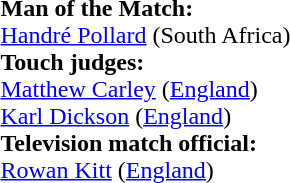<table style="width:50%">
<tr>
<td><br><strong>Man of the Match:</strong>
<br><a href='#'>Handré Pollard</a> (South Africa)<br><strong>Touch judges:</strong>
<br><a href='#'>Matthew Carley</a> (<a href='#'>England</a>)
<br><a href='#'>Karl Dickson</a> (<a href='#'>England</a>)
<br><strong>Television match official:</strong>
<br><a href='#'>Rowan Kitt</a> (<a href='#'>England</a>)</td>
</tr>
</table>
